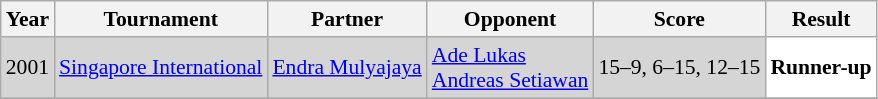<table class="sortable wikitable" style="font-size: 90%;">
<tr>
<th>Year</th>
<th>Tournament</th>
<th>Partner</th>
<th>Opponent</th>
<th>Score</th>
<th>Result</th>
</tr>
<tr style="background:#D5D5D5">
<td align="center">2001</td>
<td align="left"><a href='#'>Singapore International</a></td>
<td align="left"> <a href='#'>Endra Mulyajaya</a></td>
<td align="left"> <a href='#'>Ade Lukas</a> <br>  <a href='#'>Andreas Setiawan</a></td>
<td align="left">15–9, 6–15, 12–15</td>
<td style="text-align:left; background:white"> <strong>Runner-up</strong></td>
</tr>
<tr>
</tr>
</table>
